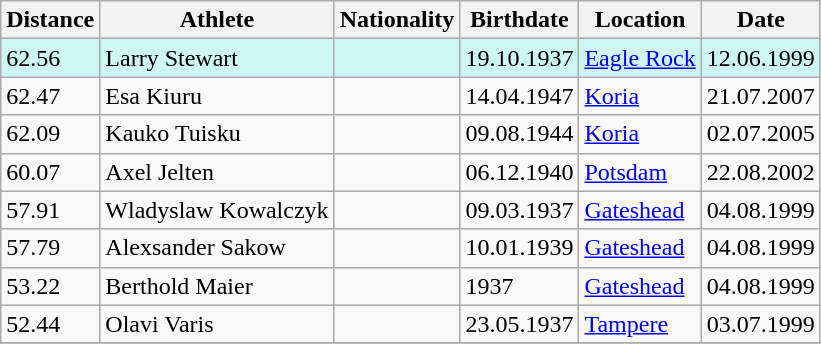<table class="wikitable">
<tr>
<th>Distance</th>
<th>Athlete</th>
<th>Nationality</th>
<th>Birthdate</th>
<th>Location</th>
<th>Date</th>
</tr>
<tr style="background:#cef6f5;">
<td>62.56</td>
<td>Larry Stewart</td>
<td></td>
<td>19.10.1937</td>
<td><a href='#'>Eagle Rock</a></td>
<td>12.06.1999</td>
</tr>
<tr>
<td>62.47</td>
<td>Esa Kiuru</td>
<td></td>
<td>14.04.1947</td>
<td><a href='#'>Koria</a></td>
<td>21.07.2007</td>
</tr>
<tr>
<td>62.09</td>
<td>Kauko Tuisku</td>
<td></td>
<td>09.08.1944</td>
<td><a href='#'>Koria</a></td>
<td>02.07.2005</td>
</tr>
<tr>
<td>60.07</td>
<td>Axel Jelten</td>
<td></td>
<td>06.12.1940</td>
<td><a href='#'>Potsdam</a></td>
<td>22.08.2002</td>
</tr>
<tr>
<td>57.91</td>
<td>Wladyslaw Kowalczyk</td>
<td></td>
<td>09.03.1937</td>
<td><a href='#'>Gateshead</a></td>
<td>04.08.1999</td>
</tr>
<tr>
<td>57.79</td>
<td>Alexsander Sakow</td>
<td></td>
<td>10.01.1939</td>
<td><a href='#'>Gateshead</a></td>
<td>04.08.1999</td>
</tr>
<tr>
<td>53.22</td>
<td>Berthold Maier</td>
<td></td>
<td>1937</td>
<td><a href='#'>Gateshead</a></td>
<td>04.08.1999</td>
</tr>
<tr>
<td>52.44</td>
<td>Olavi Varis</td>
<td></td>
<td>23.05.1937</td>
<td><a href='#'>Tampere</a></td>
<td>03.07.1999</td>
</tr>
<tr>
</tr>
</table>
